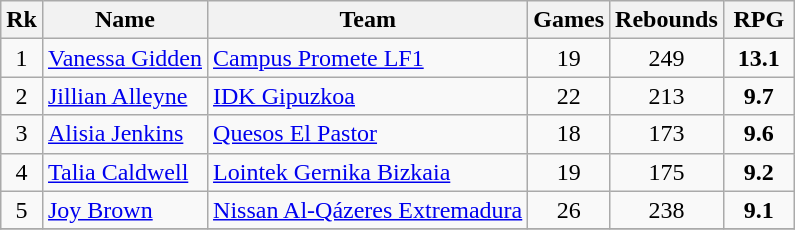<table class="wikitable" style="text-align: center;">
<tr>
<th>Rk</th>
<th>Name</th>
<th>Team</th>
<th>Games</th>
<th>Rebounds</th>
<th width=40>RPG</th>
</tr>
<tr>
<td>1</td>
<td align="left"> <a href='#'>Vanessa Gidden</a></td>
<td align="left"><a href='#'>Campus Promete LF1</a></td>
<td>19</td>
<td>249</td>
<td><strong>13.1</strong></td>
</tr>
<tr>
<td>2</td>
<td align="left"> <a href='#'>Jillian Alleyne</a></td>
<td align="left"><a href='#'>IDK Gipuzkoa</a></td>
<td>22</td>
<td>213</td>
<td><strong>9.7</strong></td>
</tr>
<tr>
<td>3</td>
<td align="left"> <a href='#'>Alisia Jenkins</a></td>
<td align="left"><a href='#'>Quesos El Pastor</a></td>
<td>18</td>
<td>173</td>
<td><strong>9.6</strong></td>
</tr>
<tr>
<td>4</td>
<td align="left"> <a href='#'>Talia Caldwell</a></td>
<td align="left"><a href='#'>Lointek Gernika Bizkaia</a></td>
<td>19</td>
<td>175</td>
<td><strong>9.2</strong></td>
</tr>
<tr>
<td>5</td>
<td align="left"> <a href='#'>Joy Brown</a></td>
<td align="left"><a href='#'>Nissan Al-Qázeres Extremadura</a></td>
<td>26</td>
<td>238</td>
<td><strong>9.1</strong></td>
</tr>
<tr>
</tr>
</table>
